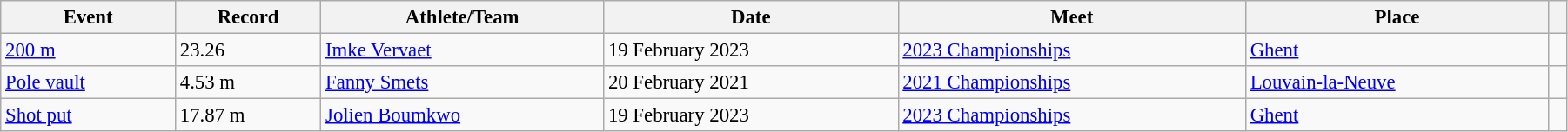<table class="wikitable" style="font-size:95%; width: 95%;">
<tr>
<th>Event</th>
<th>Record</th>
<th>Athlete/Team</th>
<th>Date</th>
<th>Meet</th>
<th>Place</th>
<th></th>
</tr>
<tr>
<td><a href='#'>200 m</a></td>
<td>23.26 </td>
<td><a href='#'>Imke Vervaet</a></td>
<td>19 February 2023</td>
<td><a href='#'>2023 Championships</a></td>
<td><a href='#'>Ghent</a></td>
<td></td>
</tr>
<tr>
<td><a href='#'>Pole vault</a></td>
<td>4.53 m </td>
<td><a href='#'>Fanny Smets</a></td>
<td>20 February 2021</td>
<td><a href='#'>2021 Championships</a></td>
<td><a href='#'>Louvain-la-Neuve</a></td>
<td></td>
</tr>
<tr>
<td><a href='#'>Shot put</a></td>
<td>17.87 m </td>
<td><a href='#'>Jolien Boumkwo</a></td>
<td>19 February 2023</td>
<td><a href='#'>2023 Championships</a></td>
<td><a href='#'>Ghent</a></td>
<td></td>
</tr>
</table>
